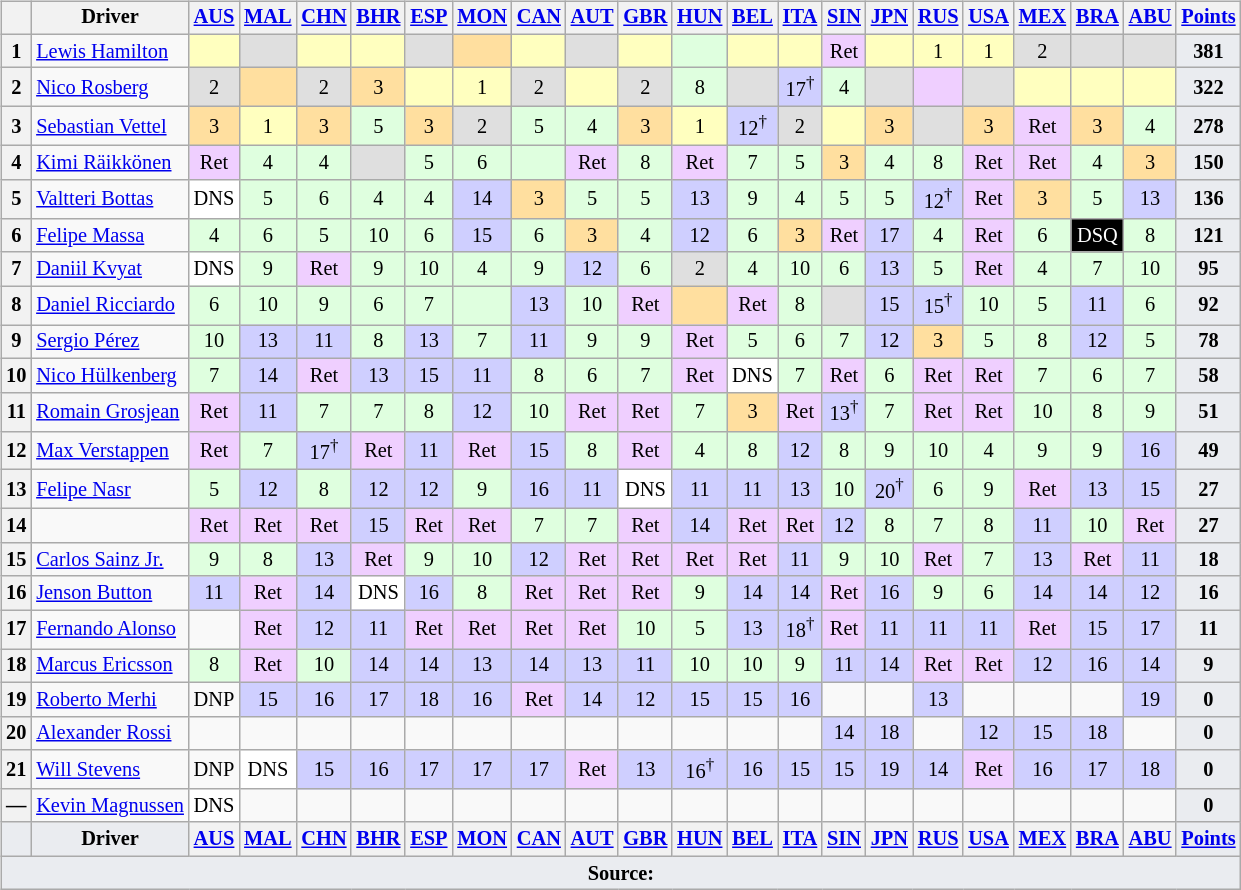<table>
<tr>
<td style="vertical-align:middle;"><br><table class="wikitable" style="font-size:85%; text-align:center;">
<tr style="vertical-align:middle;">
<th style="vertical-align:middle"></th>
<th style="vertical-align:middle">Driver</th>
<th style="vertical-align:top"><a href='#'>AUS</a><br></th>
<th style="vertical-align:top"><a href='#'>MAL</a><br></th>
<th style="vertical-align:top"><a href='#'>CHN</a><br></th>
<th style="vertical-align:top"><a href='#'>BHR</a><br></th>
<th style="vertical-align:top"><a href='#'>ESP</a><br></th>
<th style="vertical-align:top"><a href='#'>MON</a><br></th>
<th style="vertical-align:top"><a href='#'>CAN</a><br></th>
<th style="vertical-align:top"><a href='#'>AUT</a><br></th>
<th style="vertical-align:top"><a href='#'>GBR</a><br></th>
<th style="vertical-align:top"><a href='#'>HUN</a><br></th>
<th style="vertical-align:top"><a href='#'>BEL</a><br></th>
<th style="vertical-align:top"><a href='#'>ITA</a><br></th>
<th style="vertical-align:top"><a href='#'>SIN</a><br></th>
<th style="vertical-align:top"><a href='#'>JPN</a><br></th>
<th style="vertical-align:top"><a href='#'>RUS</a><br></th>
<th style="vertical-align:top"><a href='#'>USA</a><br></th>
<th style="vertical-align:top"><a href='#'>MEX</a><br></th>
<th style="vertical-align:top"><a href='#'>BRA</a><br></th>
<th style="vertical-align:top"><a href='#'>ABU</a><br></th>
<th style="vertical-align:middle"><a href='#'>Points</a></th>
</tr>
<tr>
<th scope="row">1</th>
<td style="text-align:left"> <a href='#'>Lewis Hamilton</a></td>
<td style="background-color:#FFFFBF"></td>
<td style="background-color:#DFDFDF"></td>
<td style="background-color:#FFFFBF"></td>
<td style="background-color:#FFFFBF"></td>
<td style="background-color:#DFDFDF"></td>
<td style="background-color:#FFDF9F"></td>
<td style="background-color:#FFFFBF"></td>
<td style="background-color:#DFDFDF"></td>
<td style="background-color:#FFFFBF"></td>
<td style="background-color:#DFFFDF"></td>
<td style="background-color:#FFFFBF"></td>
<td style="background-color:#FFFFBF"></td>
<td style="background-color:#EFCFFF">Ret</td>
<td style="background-color:#FFFFBF"></td>
<td style="background-color:#FFFFBF">1</td>
<td style="background-color:#FFFFBF">1</td>
<td style="background-color:#DFDFDF">2</td>
<td style="background-color:#DFDFDF"></td>
<td style="background-color:#DFDFDF"></td>
<td style="background-color:#EAECF0;text-align:center"><strong>381</strong></td>
</tr>
<tr>
<th scope="row">2</th>
<td style="text-align:left"> <a href='#'>Nico Rosberg</a></td>
<td style="background-color:#DFDFDF">2</td>
<td style="background-color:#FFDF9F"></td>
<td style="background-color:#DFDFDF">2</td>
<td style="background-color:#FFDF9F">3</td>
<td style="background-color:#FFFFBF"></td>
<td style="background-color:#FFFFBF">1</td>
<td style="background-color:#DFDFDF">2</td>
<td style="background-color:#FFFFBF"></td>
<td style="background-color:#DFDFDF">2</td>
<td style="background-color:#DFFFDF">8</td>
<td style="background-color:#DFDFDF"></td>
<td style="background-color:#CFCFFF">17<sup>†</sup></td>
<td style="background-color:#DFFFDF">4</td>
<td style="background-color:#DFDFDF"></td>
<td style="background-color:#EFCFFF"></td>
<td style="background-color:#DFDFDF"></td>
<td style="background-color:#FFFFBF"></td>
<td style="background-color:#FFFFBF"></td>
<td style="background-color:#FFFFBF"></td>
<td style="background-color:#EAECF0;text-align:center"><strong>322</strong></td>
</tr>
<tr>
<th scope="row">3</th>
<td style="text-align:left"> <a href='#'>Sebastian Vettel</a></td>
<td style="background-color:#FFDF9F">3</td>
<td style="background-color:#FFFFBF">1</td>
<td style="background-color:#FFDF9F">3</td>
<td style="background-color:#DFFFDF">5</td>
<td style="background-color:#FFDF9F">3</td>
<td style="background-color:#DFDFDF">2</td>
<td style="background-color:#DFFFDF">5</td>
<td style="background-color:#DFFFDF">4</td>
<td style="background-color:#FFDF9F">3</td>
<td style="background-color:#FFFFBF">1</td>
<td style="background-color:#CFCFFF">12<sup>†</sup></td>
<td style="background-color:#DFDFDF">2</td>
<td style="background-color:#FFFFBF"></td>
<td style="background-color:#FFDF9F">3</td>
<td style="background-color:#DFDFDF"></td>
<td style="background-color:#FFDF9F">3</td>
<td style="background-color:#EFCFFF">Ret</td>
<td style="background-color:#FFDF9F">3</td>
<td style="background-color:#DFFFDF">4</td>
<td style="background-color:#EAECF0;text-align:center"><strong>278</strong></td>
</tr>
<tr>
<th scope="row">4</th>
<td style="text-align:left"> <a href='#'>Kimi Räikkönen</a></td>
<td style="background-color:#EFCFFF">Ret</td>
<td style="background-color:#DFFFDF">4</td>
<td style="background-color:#DFFFDF">4</td>
<td style="background-color:#DFDFDF"></td>
<td style="background-color:#DFFFDF">5</td>
<td style="background-color:#DFFFDF">6</td>
<td style="background-color:#DFFFDF"></td>
<td style="background-color:#EFCFFF">Ret</td>
<td style="background-color:#DFFFDF">8</td>
<td style="background-color:#EFCFFF">Ret</td>
<td style="background-color:#DFFFDF">7</td>
<td style="background-color:#DFFFDF">5</td>
<td style="background-color:#FFDF9F">3</td>
<td style="background-color:#DFFFDF">4</td>
<td style="background-color:#DFFFDF">8</td>
<td style="background-color:#EFCFFF">Ret</td>
<td style="background-color:#EFCFFF">Ret</td>
<td style="background-color:#DFFFDF">4</td>
<td style="background-color:#FFDF9F">3</td>
<td style="background-color:#EAECF0;text-align:center"><strong>150</strong></td>
</tr>
<tr>
<th scope="row">5</th>
<td style="text-align:left"> <a href='#'>Valtteri Bottas</a></td>
<td style="background-color:#FFFFFF">DNS</td>
<td style="background-color:#DFFFDF">5</td>
<td style="background-color:#DFFFDF">6</td>
<td style="background-color:#DFFFDF">4</td>
<td style="background-color:#DFFFDF">4</td>
<td style="background-color:#CFCFFF">14</td>
<td style="background-color:#FFDF9F">3</td>
<td style="background-color:#DFFFDF">5</td>
<td style="background-color:#DFFFDF">5</td>
<td style="background-color:#CFCFFF">13</td>
<td style="background-color:#DFFFDF">9</td>
<td style="background-color:#DFFFDF">4</td>
<td style="background-color:#DFFFDF">5</td>
<td style="background-color:#DFFFDF">5</td>
<td style="background-color:#CFCFFF">12<sup>†</sup></td>
<td style="background-color:#EFCFFF">Ret</td>
<td style="background-color:#FFDF9F">3</td>
<td style="background-color:#DFFFDF">5</td>
<td style="background-color:#CFCFFF">13</td>
<td style="background-color:#EAECF0;text-align:center"><strong>136</strong></td>
</tr>
<tr>
<th scope="row">6</th>
<td style="text-align:left"> <a href='#'>Felipe Massa</a></td>
<td style="background-color:#DFFFDF">4</td>
<td style="background-color:#DFFFDF">6</td>
<td style="background-color:#DFFFDF">5</td>
<td style="background-color:#DFFFDF">10</td>
<td style="background-color:#DFFFDF">6</td>
<td style="background-color:#CFCFFF">15</td>
<td style="background-color:#DFFFDF">6</td>
<td style="background-color:#FFDF9F">3</td>
<td style="background-color:#DFFFDF">4</td>
<td style="background-color:#CFCFFF">12</td>
<td style="background-color:#DFFFDF">6</td>
<td style="background-color:#FFDF9F">3</td>
<td style="background-color:#EFCFFF">Ret</td>
<td style="background-color:#CFCFFF">17</td>
<td style="background-color:#DFFFDF">4</td>
<td style="background-color:#EFCFFF">Ret</td>
<td style="background-color:#DFFFDF">6</td>
<td style="background-color:#000000; color:white">DSQ</td>
<td style="background-color:#DFFFDF">8</td>
<td style="background-color:#EAECF0;text-align:center"><strong>121</strong></td>
</tr>
<tr>
<th scope="row">7</th>
<td style="text-align:left"> <a href='#'>Daniil Kvyat</a></td>
<td style="background-color:#FFFFFF">DNS</td>
<td style="background-color:#DFFFDF">9</td>
<td style="background-color:#EFCFFF">Ret</td>
<td style="background-color:#DFFFDF">9</td>
<td style="background-color:#DFFFDF">10</td>
<td style="background-color:#DFFFDF">4</td>
<td style="background-color:#DFFFDF">9</td>
<td style="background-color:#CFCFFF">12</td>
<td style="background-color:#DFFFDF">6</td>
<td style="background-color:#DFDFDF">2</td>
<td style="background-color:#DFFFDF">4</td>
<td style="background-color:#DFFFDF">10</td>
<td style="background-color:#DFFFDF">6</td>
<td style="background-color:#CFCFFF">13</td>
<td style="background-color:#DFFFDF">5</td>
<td style="background-color:#EFCFFF">Ret</td>
<td style="background-color:#DFFFDF">4</td>
<td style="background-color:#DFFFDF">7</td>
<td style="background-color:#DFFFDF">10</td>
<td style="background-color:#EAECF0;text-align:center"><strong>95</strong></td>
</tr>
<tr>
<th scope="row">8</th>
<td style="text-align:left"> <a href='#'>Daniel Ricciardo</a></td>
<td style="background-color:#DFFFDF">6</td>
<td style="background-color:#DFFFDF">10</td>
<td style="background-color:#DFFFDF">9</td>
<td style="background-color:#DFFFDF">6</td>
<td style="background-color:#DFFFDF">7</td>
<td style="background-color:#DFFFDF"></td>
<td style="background-color:#CFCFFF">13</td>
<td style="background-color:#DFFFDF">10</td>
<td style="background-color:#EFCFFF">Ret</td>
<td style="background-color:#FFDF9F"></td>
<td style="background-color:#EFCFFF">Ret</td>
<td style="background-color:#DFFFDF">8</td>
<td style="background-color:#DFDFDF"></td>
<td style="background-color:#CFCFFF">15</td>
<td style="background-color:#CFCFFF">15<sup>†</sup></td>
<td style="background-color:#DFFFDF">10</td>
<td style="background-color:#DFFFDF">5</td>
<td style="background-color:#CFCFFF">11</td>
<td style="background-color:#DFFFDF">6</td>
<td style="background-color:#EAECF0;text-align:center"><strong>92</strong></td>
</tr>
<tr>
<th scope="row">9</th>
<td style="text-align:left"> <a href='#'>Sergio Pérez</a></td>
<td style="background-color:#DFFFDF">10</td>
<td style="background-color:#CFCFFF">13</td>
<td style="background-color:#CFCFFF">11</td>
<td style="background-color:#DFFFDF">8</td>
<td style="background-color:#CFCFFF">13</td>
<td style="background-color:#DFFFDF">7</td>
<td style="background-color:#CFCFFF">11</td>
<td style="background-color:#DFFFDF">9</td>
<td style="background-color:#DFFFDF">9</td>
<td style="background-color:#EFCFFF">Ret</td>
<td style="background-color:#DFFFDF">5</td>
<td style="background-color:#DFFFDF">6</td>
<td style="background-color:#DFFFDF">7</td>
<td style="background-color:#CFCFFF">12</td>
<td style="background-color:#FFDF9F">3</td>
<td style="background-color:#DFFFDF">5</td>
<td style="background-color:#DFFFDF">8</td>
<td style="background-color:#CFCFFF">12</td>
<td style="background-color:#DFFFDF">5</td>
<td style="background-color:#EAECF0;text-align:center"><strong>78</strong></td>
</tr>
<tr>
<th scope="row">10</th>
<td style="text-align:left"> <a href='#'>Nico Hülkenberg</a></td>
<td style="background-color:#DFFFDF">7</td>
<td style="background-color:#CFCFFF">14</td>
<td style="background-color:#EFCFFF">Ret</td>
<td style="background-color:#CFCFFF">13</td>
<td style="background-color:#CFCFFF">15</td>
<td style="background-color:#CFCFFF">11</td>
<td style="background-color:#DFFFDF">8</td>
<td style="background-color:#DFFFDF">6</td>
<td style="background-color:#DFFFDF">7</td>
<td style="background-color:#EFCFFF">Ret</td>
<td style="background-color:#FFFFFF">DNS</td>
<td style="background-color:#DFFFDF">7</td>
<td style="background-color:#EFCFFF">Ret</td>
<td style="background-color:#DFFFDF">6</td>
<td style="background-color:#EFCFFF">Ret</td>
<td style="background-color:#EFCFFF">Ret</td>
<td style="background-color:#DFFFDF">7</td>
<td style="background-color:#DFFFDF">6</td>
<td style="background-color:#DFFFDF">7</td>
<td style="background-color:#EAECF0;text-align:center"><strong>58</strong></td>
</tr>
<tr>
<th scope="row">11</th>
<td style="text-align:left"> <a href='#'>Romain Grosjean</a></td>
<td style="background-color:#EFCFFF">Ret</td>
<td style="background-color:#CFCFFF">11</td>
<td style="background-color:#DFFFDF">7</td>
<td style="background-color:#DFFFDF">7</td>
<td style="background-color:#DFFFDF">8</td>
<td style="background-color:#CFCFFF">12</td>
<td style="background-color:#DFFFDF">10</td>
<td style="background-color:#EFCFFF">Ret</td>
<td style="background-color:#EFCFFF">Ret</td>
<td style="background-color:#DFFFDF">7</td>
<td style="background-color:#FFDF9F">3</td>
<td style="background-color:#EFCFFF">Ret</td>
<td style="background-color:#CFCFFF">13<sup>†</sup></td>
<td style="background-color:#DFFFDF">7</td>
<td style="background-color:#EFCFFF">Ret</td>
<td style="background-color:#EFCFFF">Ret</td>
<td style="background-color:#DFFFDF">10</td>
<td style="background-color:#DFFFDF">8</td>
<td style="background-color:#DFFFDF">9</td>
<td style="background-color:#EAECF0;text-align:center"><strong>51</strong></td>
</tr>
<tr>
<th scope="row">12</th>
<td style="text-align:left"> <a href='#'>Max Verstappen</a></td>
<td style="background-color:#EFCFFF">Ret</td>
<td style="background-color:#DFFFDF">7</td>
<td style="background-color:#CFCFFF">17<sup>†</sup></td>
<td style="background-color:#EFCFFF">Ret</td>
<td style="background-color:#CFCFFF">11</td>
<td style="background-color:#EFCFFF">Ret</td>
<td style="background-color:#CFCFFF">15</td>
<td style="background-color:#DFFFDF">8</td>
<td style="background-color:#EFCFFF">Ret</td>
<td style="background-color:#DFFFDF">4</td>
<td style="background-color:#DFFFDF">8</td>
<td style="background-color:#CFCFFF">12</td>
<td style="background-color:#DFFFDF">8</td>
<td style="background-color:#DFFFDF">9</td>
<td style="background-color:#DFFFDF">10</td>
<td style="background-color:#DFFFDF">4</td>
<td style="background-color:#DFFFDF">9</td>
<td style="background-color:#DFFFDF">9</td>
<td style="background-color:#CFCFFF">16</td>
<td style="background-color:#EAECF0;text-align:center"><strong>49</strong></td>
</tr>
<tr>
<th scope="row">13</th>
<td style="text-align:left"> <a href='#'>Felipe Nasr</a></td>
<td style="background-color:#DFFFDF">5</td>
<td style="background-color:#CFCFFF">12</td>
<td style="background-color:#DFFFDF">8</td>
<td style="background-color:#CFCFFF">12</td>
<td style="background-color:#CFCFFF">12</td>
<td style="background-color:#DFFFDF">9</td>
<td style="background-color:#CFCFFF">16</td>
<td style="background-color:#CFCFFF">11</td>
<td style="background-color:#FFFFFF">DNS</td>
<td style="background-color:#CFCFFF">11</td>
<td style="background-color:#CFCFFF">11</td>
<td style="background-color:#CFCFFF">13</td>
<td style="background-color:#DFFFDF">10</td>
<td style="background-color:#CFCFFF">20<sup>†</sup></td>
<td style="background-color:#DFFFDF">6</td>
<td style="background-color:#DFFFDF">9</td>
<td style="background-color:#EFCFFF">Ret</td>
<td style="background-color:#CFCFFF">13</td>
<td style="background-color:#CFCFFF">15</td>
<td style="background-color:#EAECF0;text-align:center"><strong>27</strong></td>
</tr>
<tr>
<th scope="row">14</th>
<td style="text-align:left"></td>
<td style="background-color:#EFCFFF">Ret</td>
<td style="background-color:#EFCFFF">Ret</td>
<td style="background-color:#EFCFFF">Ret</td>
<td style="background-color:#CFCFFF">15</td>
<td style="background-color:#EFCFFF">Ret</td>
<td style="background-color:#EFCFFF">Ret</td>
<td style="background-color:#DFFFDF">7</td>
<td style="background-color:#DFFFDF">7</td>
<td style="background-color:#EFCFFF">Ret</td>
<td style="background-color:#CFCFFF">14</td>
<td style="background-color:#EFCFFF">Ret</td>
<td style="background-color:#EFCFFF">Ret</td>
<td style="background-color:#CFCFFF">12</td>
<td style="background-color:#DFFFDF">8</td>
<td style="background-color:#DFFFDF">7</td>
<td style="background-color:#DFFFDF">8</td>
<td style="background-color:#CFCFFF">11</td>
<td style="background-color:#DFFFDF">10</td>
<td style="background-color:#EFCFFF">Ret</td>
<td style="background-color:#EAECF0;text-align:center"><strong>27</strong></td>
</tr>
<tr>
<th scope="row">15</th>
<td style="text-align:left"> <a href='#'>Carlos Sainz Jr.</a></td>
<td style="background-color:#DFFFDF">9</td>
<td style="background-color:#DFFFDF">8</td>
<td style="background-color:#CFCFFF">13</td>
<td style="background-color:#EFCFFF">Ret</td>
<td style="background-color:#DFFFDF">9</td>
<td style="background-color:#DFFFDF">10</td>
<td style="background-color:#CFCFFF">12</td>
<td style="background-color:#EFCFFF">Ret</td>
<td style="background-color:#EFCFFF">Ret</td>
<td style="background-color:#EFCFFF">Ret</td>
<td style="background-color:#EFCFFF">Ret</td>
<td style="background-color:#CFCFFF">11</td>
<td style="background-color:#DFFFDF">9</td>
<td style="background-color:#DFFFDF">10</td>
<td style="background-color:#EFCFFF">Ret</td>
<td style="background-color:#DFFFDF">7</td>
<td style="background-color:#CFCFFF">13</td>
<td style="background-color:#EFCFFF">Ret</td>
<td style="background-color:#CFCFFF">11</td>
<td style="background-color:#EAECF0;text-align:center"><strong>18</strong></td>
</tr>
<tr>
<th scope="row">16</th>
<td style="text-align:left"> <a href='#'>Jenson Button</a></td>
<td style="background-color:#CFCFFF">11</td>
<td style="background-color:#EFCFFF">Ret</td>
<td style="background-color:#CFCFFF">14</td>
<td style="background-color:#FFFFFF">DNS</td>
<td style="background-color:#CFCFFF">16</td>
<td style="background-color:#DFFFDF">8</td>
<td style="background-color:#EFCFFF">Ret</td>
<td style="background-color:#EFCFFF">Ret</td>
<td style="background-color:#EFCFFF">Ret</td>
<td style="background-color:#DFFFDF">9</td>
<td style="background-color:#CFCFFF">14</td>
<td style="background-color:#CFCFFF">14</td>
<td style="background-color:#EFCFFF">Ret</td>
<td style="background-color:#CFCFFF">16</td>
<td style="background-color:#DFFFDF">9</td>
<td style="background-color:#DFFFDF">6</td>
<td style="background-color:#CFCFFF">14</td>
<td style="background-color:#CFCFFF">14</td>
<td style="background-color:#CFCFFF">12</td>
<td style="background-color:#EAECF0;text-align:center"><strong>16</strong></td>
</tr>
<tr>
<th scope="row">17</th>
<td style="text-align:left"> <a href='#'>Fernando Alonso</a></td>
<td></td>
<td style="background-color:#EFCFFF">Ret</td>
<td style="background-color:#CFCFFF">12</td>
<td style="background-color:#CFCFFF">11</td>
<td style="background-color:#EFCFFF">Ret</td>
<td style="background-color:#EFCFFF">Ret</td>
<td style="background-color:#EFCFFF">Ret</td>
<td style="background-color:#EFCFFF">Ret</td>
<td style="background-color:#DFFFDF">10</td>
<td style="background-color:#DFFFDF">5</td>
<td style="background-color:#CFCFFF">13</td>
<td style="background-color:#CFCFFF">18<sup>†</sup></td>
<td style="background-color:#EFCFFF">Ret</td>
<td style="background-color:#CFCFFF">11</td>
<td style="background-color:#CFCFFF">11</td>
<td style="background-color:#CFCFFF">11</td>
<td style="background-color:#EFCFFF">Ret</td>
<td style="background-color:#CFCFFF">15</td>
<td style="background-color:#CFCFFF">17</td>
<td style="background-color:#EAECF0;text-align:center"><strong>11</strong></td>
</tr>
<tr>
<th scope="row">18</th>
<td style="text-align:left"> <a href='#'>Marcus Ericsson</a></td>
<td style="background-color:#DFFFDF">8</td>
<td style="background-color:#EFCFFF">Ret</td>
<td style="background-color:#DFFFDF">10</td>
<td style="background-color:#CFCFFF">14</td>
<td style="background-color:#CFCFFF">14</td>
<td style="background-color:#CFCFFF">13</td>
<td style="background-color:#CFCFFF">14</td>
<td style="background-color:#CFCFFF">13</td>
<td style="background-color:#CFCFFF">11</td>
<td style="background-color:#DFFFDF">10</td>
<td style="background-color:#DFFFDF">10</td>
<td style="background-color:#DFFFDF">9</td>
<td style="background-color:#CFCFFF">11</td>
<td style="background-color:#CFCFFF">14</td>
<td style="background-color:#EFCFFF">Ret</td>
<td style="background-color:#EFCFFF">Ret</td>
<td style="background-color:#CFCFFF">12</td>
<td style="background-color:#CFCFFF">16</td>
<td style="background-color:#CFCFFF">14</td>
<td style="background-color:#EAECF0;text-align:center"><strong>9</strong></td>
</tr>
<tr>
<th scope="row">19</th>
<td style="text-align:left"> <a href='#'>Roberto Merhi</a></td>
<td style="text-align:center">DNP</td>
<td style="background-color:#CFCFFF">15</td>
<td style="background-color:#CFCFFF">16</td>
<td style="background-color:#CFCFFF">17</td>
<td style="background-color:#CFCFFF">18</td>
<td style="background-color:#CFCFFF">16</td>
<td style="background-color:#EFCFFF">Ret</td>
<td style="background-color:#CFCFFF">14</td>
<td style="background-color:#CFCFFF">12</td>
<td style="background-color:#CFCFFF">15</td>
<td style="background-color:#CFCFFF">15</td>
<td style="background-color:#CFCFFF">16</td>
<td></td>
<td></td>
<td style="background-color:#CFCFFF">13</td>
<td></td>
<td></td>
<td></td>
<td style="background-color:#CFCFFF">19</td>
<td style="background-color:#EAECF0;text-align:center"><strong>0</strong></td>
</tr>
<tr>
<th scope="row">20</th>
<td style="text-align:left"> <a href='#'>Alexander Rossi</a></td>
<td></td>
<td></td>
<td></td>
<td></td>
<td></td>
<td></td>
<td></td>
<td></td>
<td></td>
<td></td>
<td></td>
<td></td>
<td style="background-color:#CFCFFF">14</td>
<td style="background-color:#CFCFFF">18</td>
<td></td>
<td style="background-color:#CFCFFF">12</td>
<td style="background-color:#CFCFFF">15</td>
<td style="background-color:#CFCFFF">18</td>
<td></td>
<td style="background-color:#EAECF0;text-align:center"><strong>0</strong></td>
</tr>
<tr>
<th scope="row">21</th>
<td style="text-align:left"> <a href='#'>Will Stevens</a></td>
<td style="text-align:center">DNP</td>
<td style="background-color:#FFFFFF">DNS</td>
<td style="background-color:#CFCFFF">15</td>
<td style="background-color:#CFCFFF">16</td>
<td style="background-color:#CFCFFF">17</td>
<td style="background-color:#CFCFFF">17</td>
<td style="background-color:#CFCFFF">17</td>
<td style="background-color:#EFCFFF">Ret</td>
<td style="background-color:#CFCFFF">13</td>
<td style="background-color:#CFCFFF">16<sup>†</sup></td>
<td style="background-color:#CFCFFF">16</td>
<td style="background-color:#CFCFFF">15</td>
<td style="background-color:#CFCFFF">15</td>
<td style="background-color:#CFCFFF">19</td>
<td style="background-color:#CFCFFF">14</td>
<td style="background-color:#EFCFFF">Ret</td>
<td style="background-color:#CFCFFF">16</td>
<td style="background-color:#CFCFFF">17</td>
<td style="background-color:#CFCFFF">18</td>
<td style="background-color:#EAECF0;text-align:center"><strong>0</strong></td>
</tr>
<tr>
<th scope="row">—</th>
<td style="text-align:left"> <a href='#'>Kevin Magnussen</a></td>
<td style="background-color:#FFFFFF">DNS</td>
<td></td>
<td></td>
<td></td>
<td></td>
<td></td>
<td></td>
<td></td>
<td></td>
<td></td>
<td></td>
<td></td>
<td></td>
<td></td>
<td></td>
<td></td>
<td></td>
<td></td>
<td></td>
<td style="background-color:#EAECF0;text-align:center"><strong>0</strong></td>
</tr>
<tr>
<td style="vertical-align:middle;background-color:#EAECF0;text-align:center"></td>
<td style="vertical-align:middle;background-color:#EAECF0;text-align:center"><strong>Driver</strong></td>
<th style="vertical-align:top"><a href='#'>AUS</a><br></th>
<th style="vertical-align:top"><a href='#'>MAL</a><br></th>
<th style="vertical-align:top"><a href='#'>CHN</a><br></th>
<th style="vertical-align:top"><a href='#'>BHR</a><br></th>
<th style="vertical-align:top"><a href='#'>ESP</a><br></th>
<th style="vertical-align:top"><a href='#'>MON</a><br></th>
<th style="vertical-align:top"><a href='#'>CAN</a><br></th>
<th style="vertical-align:top"><a href='#'>AUT</a><br></th>
<th style="vertical-align:top"><a href='#'>GBR</a><br></th>
<th style="vertical-align:top"><a href='#'>HUN</a><br></th>
<th style="vertical-align:top"><a href='#'>BEL</a><br></th>
<th style="vertical-align:top"><a href='#'>ITA</a><br></th>
<th style="vertical-align:top"><a href='#'>SIN</a><br></th>
<th style="vertical-align:top"><a href='#'>JPN</a><br></th>
<th style="vertical-align:top"><a href='#'>RUS</a><br></th>
<th style="vertical-align:top"><a href='#'>USA</a><br></th>
<th style="vertical-align:top"><a href='#'>MEX</a><br></th>
<th style="vertical-align:top"><a href='#'>BRA</a><br></th>
<th style="vertical-align:top"><a href='#'>ABU</a><br></th>
<td style="vertical-align:middle;background-color:#EAECF0;text-align:center"><strong><a href='#'>Points</a></strong></td>
</tr>
<tr>
<td colspan=24 style="background-color:#EAECF0;text-align:center"><strong>Source:</strong></td>
</tr>
</table>
</td>
<td style="vertical-align:top;"><br></td>
</tr>
</table>
